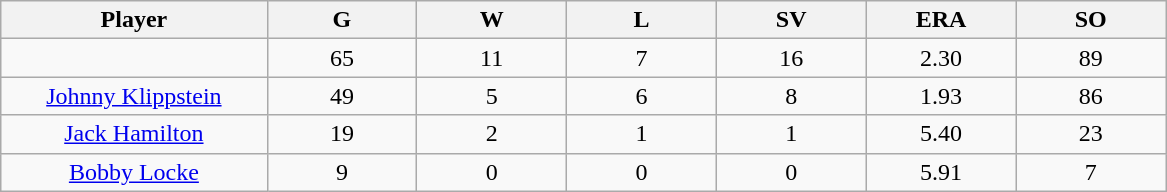<table class="wikitable sortable">
<tr>
<th bgcolor="#DDDDFF" width="16%">Player</th>
<th bgcolor="#DDDDFF" width="9%">G</th>
<th bgcolor="#DDDDFF" width="9%">W</th>
<th bgcolor="#DDDDFF" width="9%">L</th>
<th bgcolor="#DDDDFF" width="9%">SV</th>
<th bgcolor="#DDDDFF" width="9%">ERA</th>
<th bgcolor="#DDDDFF" width="9%">SO</th>
</tr>
<tr align="center">
<td></td>
<td>65</td>
<td>11</td>
<td>7</td>
<td>16</td>
<td>2.30</td>
<td>89</td>
</tr>
<tr align="center">
<td><a href='#'>Johnny Klippstein</a></td>
<td>49</td>
<td>5</td>
<td>6</td>
<td>8</td>
<td>1.93</td>
<td>86</td>
</tr>
<tr align="center">
<td><a href='#'>Jack Hamilton</a></td>
<td>19</td>
<td>2</td>
<td>1</td>
<td>1</td>
<td>5.40</td>
<td>23</td>
</tr>
<tr align="center">
<td><a href='#'>Bobby Locke</a></td>
<td>9</td>
<td>0</td>
<td>0</td>
<td>0</td>
<td>5.91</td>
<td>7</td>
</tr>
</table>
